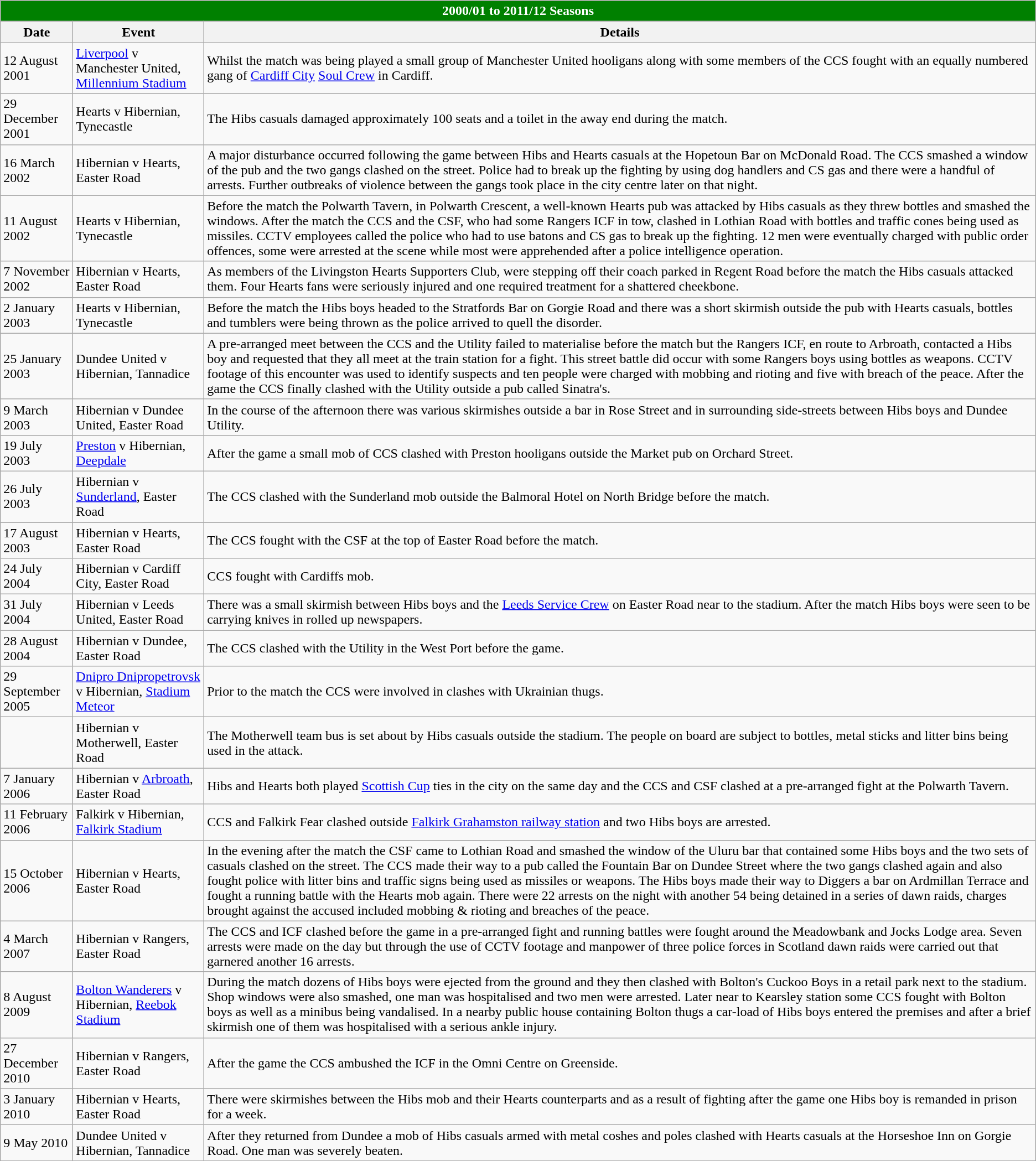<table class="wikitable">
<tr>
<td colspan="3" style="background: green; color: white; text-align: center;"><strong>2000/01 to 2011/12 Seasons</strong></td>
</tr>
<tr>
<th>Date</th>
<th>Event</th>
<th>Details</th>
</tr>
<tr>
<td>12 August 2001</td>
<td><a href='#'>Liverpool</a> v Manchester United, <a href='#'>Millennium Stadium</a></td>
<td>Whilst the match was being played a small group of Manchester United hooligans along with some members of the CCS fought with an equally numbered gang of <a href='#'>Cardiff City</a> <a href='#'>Soul Crew</a> in Cardiff.</td>
</tr>
<tr>
<td>29 December 2001</td>
<td>Hearts v Hibernian, Tynecastle</td>
<td>The Hibs casuals damaged approximately 100 seats and a toilet in the away end during the match.</td>
</tr>
<tr>
<td>16 March 2002</td>
<td>Hibernian v Hearts, Easter Road</td>
<td>A major disturbance occurred following the game between Hibs and Hearts casuals at the Hopetoun Bar on McDonald Road. The CCS smashed a window of the pub and the two gangs clashed on the street. Police had to break up the fighting by using dog handlers and CS gas and there were a handful of arrests.  Further outbreaks of violence between the gangs took place in the city centre later on that night.</td>
</tr>
<tr>
<td>11 August 2002</td>
<td>Hearts v Hibernian, Tynecastle</td>
<td>Before the match the Polwarth Tavern, in Polwarth Crescent, a well-known Hearts pub was attacked by Hibs casuals as they threw bottles and smashed the windows. After the match the CCS and the CSF, who had some Rangers ICF in tow, clashed in Lothian Road with bottles and traffic cones being used as missiles. CCTV employees called the police who had to use batons and CS gas to break up the fighting. 12 men were eventually charged with public order offences, some were arrested at the scene while most were apprehended after a police intelligence operation.</td>
</tr>
<tr>
<td>7 November 2002</td>
<td>Hibernian v Hearts, Easter Road</td>
<td>As members of the Livingston Hearts Supporters Club, were stepping off their coach parked in Regent Road before the match the Hibs casuals attacked them. Four Hearts fans were seriously injured and one required treatment for a shattered cheekbone.</td>
</tr>
<tr>
<td>2 January 2003</td>
<td>Hearts v Hibernian, Tynecastle</td>
<td>Before the match the Hibs boys headed to the Stratfords Bar on Gorgie Road and there was a short skirmish outside the pub with Hearts casuals, bottles and tumblers were being thrown as the police arrived to quell the disorder.</td>
</tr>
<tr>
<td>25 January 2003</td>
<td>Dundee United v Hibernian, Tannadice</td>
<td>A pre-arranged meet between the CCS and the Utility failed to materialise before the match but the Rangers ICF, en route to Arbroath, contacted a Hibs boy and requested that they all meet at the train station for a fight. This street battle did occur with some Rangers boys using bottles as weapons. CCTV footage of this encounter was used to identify suspects and ten people were charged with mobbing and rioting and five with breach of the peace. After the game the CCS finally clashed with the Utility outside a pub called Sinatra's.</td>
</tr>
<tr>
<td>9 March 2003</td>
<td>Hibernian v Dundee United, Easter Road</td>
<td>In the course of the afternoon there was various skirmishes outside a bar in Rose Street and in surrounding side-streets between Hibs boys and Dundee Utility.</td>
</tr>
<tr>
<td>19 July 2003</td>
<td><a href='#'>Preston</a> v Hibernian, <a href='#'>Deepdale</a></td>
<td>After the game a small mob of CCS clashed with Preston hooligans outside the Market pub on Orchard Street.</td>
</tr>
<tr>
<td>26 July 2003</td>
<td>Hibernian v <a href='#'>Sunderland</a>, Easter Road</td>
<td>The CCS clashed with the Sunderland mob outside the Balmoral Hotel on North Bridge before the match.</td>
</tr>
<tr>
<td>17 August 2003</td>
<td>Hibernian v Hearts, Easter Road</td>
<td>The CCS fought with the CSF at the top of Easter Road before the match.</td>
</tr>
<tr>
<td>24 July 2004</td>
<td>Hibernian v Cardiff City, Easter Road</td>
<td>CCS fought with Cardiffs mob.</td>
</tr>
<tr>
<td>31 July 2004</td>
<td>Hibernian v Leeds United, Easter Road</td>
<td>There was a small skirmish between Hibs boys and the <a href='#'>Leeds Service Crew</a> on Easter Road near to the stadium. After the match Hibs boys were seen to be carrying knives in rolled up newspapers.</td>
</tr>
<tr>
<td>28 August 2004</td>
<td>Hibernian v Dundee, Easter Road</td>
<td>The CCS clashed with the Utility in the West Port before the game.</td>
</tr>
<tr>
<td>29 September 2005</td>
<td><a href='#'>Dnipro Dnipropetrovsk</a> v Hibernian, <a href='#'>Stadium Meteor</a></td>
<td>Prior to the match the CCS were involved in clashes with Ukrainian thugs.<br></td>
</tr>
<tr>
<td></td>
<td>Hibernian v Motherwell, Easter Road</td>
<td>The Motherwell team bus is set about by Hibs casuals outside the stadium. The people on board are subject to bottles, metal sticks and litter bins being used in the attack.</td>
</tr>
<tr>
<td>7 January 2006</td>
<td>Hibernian v <a href='#'>Arbroath</a>, Easter Road</td>
<td>Hibs and Hearts both played <a href='#'>Scottish Cup</a> ties in the city on the same day and the CCS and CSF clashed at a pre-arranged fight at the Polwarth Tavern.</td>
</tr>
<tr>
<td>11 February 2006</td>
<td>Falkirk v Hibernian, <a href='#'>Falkirk Stadium</a></td>
<td>CCS and Falkirk Fear clashed outside <a href='#'>Falkirk Grahamston railway station</a> and two Hibs boys are arrested.</td>
</tr>
<tr>
<td>15 October 2006</td>
<td>Hibernian v Hearts, Easter Road</td>
<td>In the evening after the match the CSF came to Lothian Road and smashed the window of the Uluru bar that contained some Hibs boys and the two sets of casuals clashed on the street. The CCS made their way to a pub called the Fountain Bar on Dundee Street where the two gangs clashed again and also fought police with litter bins and traffic signs being used as missiles or weapons. The Hibs boys made their way to Diggers a bar on Ardmillan Terrace and fought a running battle with the Hearts mob again. There were 22 arrests on the night with another 54 being detained in a series of dawn raids, charges brought against the accused included mobbing & rioting and breaches of the peace.</td>
</tr>
<tr>
<td>4 March 2007</td>
<td>Hibernian v Rangers, Easter Road</td>
<td>The CCS and ICF clashed before the game in a pre-arranged fight and running battles were fought around the Meadowbank and Jocks Lodge area. Seven arrests were made on the day but through the use of CCTV footage and manpower of three police forces in Scotland dawn raids were carried out that garnered another 16 arrests.</td>
</tr>
<tr>
<td>8 August 2009</td>
<td><a href='#'>Bolton Wanderers</a> v Hibernian, <a href='#'>Reebok Stadium</a></td>
<td>During the match dozens of Hibs boys were ejected from the ground and they then clashed with Bolton's Cuckoo Boys in a retail park next to the stadium. Shop windows were also smashed, one man was hospitalised and two men were arrested. Later near to Kearsley station some CCS fought with Bolton boys as well as a minibus being vandalised. In a nearby public house containing Bolton thugs a car-load of Hibs boys entered the premises and after a brief skirmish one of them was hospitalised with a serious ankle injury.</td>
</tr>
<tr>
<td>27 December 2010</td>
<td>Hibernian v Rangers, Easter Road</td>
<td>After the game the CCS ambushed the ICF in the Omni Centre on Greenside.</td>
</tr>
<tr>
<td>3 January 2010</td>
<td>Hibernian v Hearts, Easter Road</td>
<td>There were skirmishes between the Hibs mob and their Hearts counterparts and as a result of fighting after the game one Hibs boy is remanded in prison for a week.</td>
</tr>
<tr>
<td>9 May 2010</td>
<td>Dundee United v Hibernian, Tannadice</td>
<td>After they returned from Dundee a mob of Hibs casuals armed with metal coshes and poles clashed with Hearts casuals at the Horseshoe Inn on Gorgie Road. One man was severely beaten.</td>
</tr>
</table>
